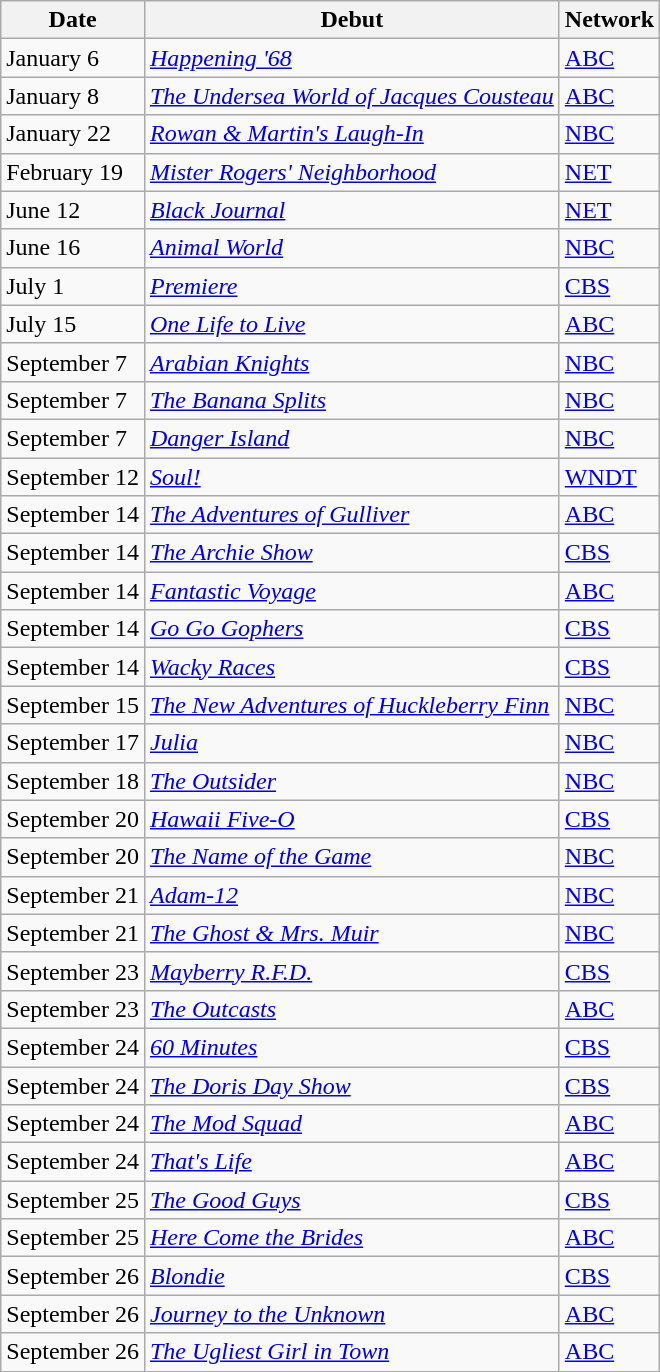<table class="wikitable sortable">
<tr>
<th>Date</th>
<th>Debut</th>
<th>Network</th>
</tr>
<tr>
<td>January 6</td>
<td><em><a href='#'>Happening '68</a></em></td>
<td><a href='#'>ABC</a></td>
</tr>
<tr>
<td>January 8</td>
<td><em><a href='#'>The Undersea World of Jacques Cousteau</a></em></td>
<td><a href='#'>ABC</a></td>
</tr>
<tr>
<td>January 22</td>
<td><em><a href='#'>Rowan & Martin's Laugh-In</a></em></td>
<td><a href='#'>NBC</a></td>
</tr>
<tr>
<td>February 19</td>
<td><em><a href='#'>Mister Rogers' Neighborhood</a></em></td>
<td><a href='#'>NET</a></td>
</tr>
<tr>
<td>June 12</td>
<td><em><a href='#'>Black Journal</a></em></td>
<td><a href='#'>NET</a></td>
</tr>
<tr>
<td>June 16</td>
<td><em><a href='#'>Animal World</a></em></td>
<td><a href='#'>NBC</a></td>
</tr>
<tr>
<td>July 1</td>
<td><em><a href='#'>Premiere</a></em></td>
<td><a href='#'>CBS</a></td>
</tr>
<tr>
<td>July 15</td>
<td><em><a href='#'>One Life to Live</a></em></td>
<td><a href='#'>ABC</a></td>
</tr>
<tr>
<td>September 7</td>
<td><em><a href='#'>Arabian Knights</a></em></td>
<td><a href='#'>NBC</a></td>
</tr>
<tr>
<td>September 7</td>
<td><em><a href='#'>The Banana Splits</a></em></td>
<td><a href='#'>NBC</a></td>
</tr>
<tr>
<td>September 7</td>
<td><em><a href='#'>Danger Island</a></em></td>
<td><a href='#'>NBC</a></td>
</tr>
<tr>
<td>September 12</td>
<td><em><a href='#'>Soul!</a></em></td>
<td><a href='#'>WNDT</a></td>
</tr>
<tr>
<td>September 14</td>
<td><em><a href='#'>The Adventures of Gulliver</a></em></td>
<td><a href='#'>ABC</a></td>
</tr>
<tr>
<td>September 14</td>
<td><em><a href='#'>The Archie Show</a></em></td>
<td><a href='#'>CBS</a></td>
</tr>
<tr>
<td>September 14</td>
<td><em><a href='#'>Fantastic Voyage</a></em></td>
<td><a href='#'>ABC</a></td>
</tr>
<tr>
<td>September 14</td>
<td><em><a href='#'>Go Go Gophers</a></em></td>
<td><a href='#'>CBS</a></td>
</tr>
<tr>
<td>September 14</td>
<td><em><a href='#'>Wacky Races</a></em></td>
<td><a href='#'>CBS</a></td>
</tr>
<tr>
<td>September 15</td>
<td><em><a href='#'>The New Adventures of Huckleberry Finn</a></em></td>
<td><a href='#'>NBC</a></td>
</tr>
<tr>
<td>September 17</td>
<td><em><a href='#'>Julia</a></em></td>
<td><a href='#'>NBC</a></td>
</tr>
<tr>
<td>September 18</td>
<td><em><a href='#'>The Outsider</a></em></td>
<td><a href='#'>NBC</a></td>
</tr>
<tr>
<td>September 20</td>
<td><em><a href='#'>Hawaii Five-O</a></em></td>
<td><a href='#'>CBS</a></td>
</tr>
<tr>
<td>September 20</td>
<td><em><a href='#'>The Name of the Game</a></em></td>
<td><a href='#'>NBC</a></td>
</tr>
<tr>
<td>September 21</td>
<td><em><a href='#'>Adam-12</a></em></td>
<td><a href='#'>NBC</a></td>
</tr>
<tr>
<td>September 21</td>
<td><em><a href='#'>The Ghost & Mrs. Muir</a></em></td>
<td><a href='#'>NBC</a></td>
</tr>
<tr>
<td>September 23</td>
<td><em><a href='#'>Mayberry R.F.D.</a></em></td>
<td><a href='#'>CBS</a></td>
</tr>
<tr>
<td>September 23</td>
<td><em><a href='#'>The Outcasts</a></em></td>
<td><a href='#'>ABC</a></td>
</tr>
<tr>
<td>September 24</td>
<td><em><a href='#'>60 Minutes</a></em></td>
<td><a href='#'>CBS</a></td>
</tr>
<tr>
<td>September 24</td>
<td><em><a href='#'>The Doris Day Show</a></em></td>
<td><a href='#'>CBS</a></td>
</tr>
<tr>
<td>September 24</td>
<td><em><a href='#'>The Mod Squad</a></em></td>
<td><a href='#'>ABC</a></td>
</tr>
<tr>
<td>September 24</td>
<td><em><a href='#'>That's Life</a></em></td>
<td><a href='#'>ABC</a></td>
</tr>
<tr>
<td>September 25</td>
<td><em><a href='#'>The Good Guys</a></em></td>
<td><a href='#'>CBS</a></td>
</tr>
<tr>
<td>September 25</td>
<td><em><a href='#'>Here Come the Brides</a></em></td>
<td><a href='#'>ABC</a></td>
</tr>
<tr>
<td>September 26</td>
<td><em><a href='#'>Blondie</a></em></td>
<td><a href='#'>CBS</a></td>
</tr>
<tr>
<td>September 26</td>
<td><em><a href='#'>Journey to the Unknown</a></em></td>
<td><a href='#'>ABC</a></td>
</tr>
<tr>
<td>September 26</td>
<td><em><a href='#'>The Ugliest Girl in Town</a></em></td>
<td><a href='#'>ABC</a></td>
</tr>
</table>
